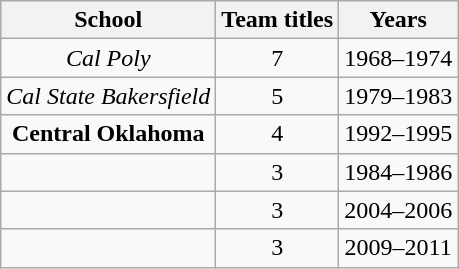<table class="wikitable sortable" style="text-align:center;">
<tr>
<th>School</th>
<th>Team titles</th>
<th>Years</th>
</tr>
<tr>
<td style=><em>Cal Poly</em></td>
<td>7</td>
<td>1968–1974</td>
</tr>
<tr>
<td style=><em>Cal State Bakersfield</em></td>
<td>5</td>
<td>1979–1983</td>
</tr>
<tr>
<td style=><strong>Central Oklahoma</strong></td>
<td>4</td>
<td>1992–1995</td>
</tr>
<tr>
<td style=><em></em></td>
<td>3</td>
<td>1984–1986</td>
</tr>
<tr>
<td style=><em></em></td>
<td>3</td>
<td>2004–2006</td>
</tr>
<tr>
<td style=><em></em></td>
<td>3</td>
<td>2009–2011</td>
</tr>
</table>
